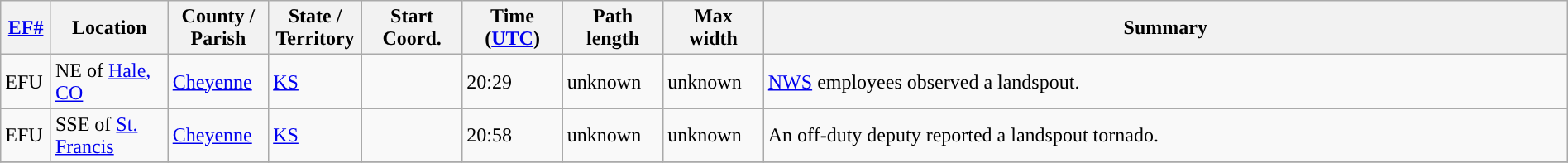<table class="wikitable sortable" style="width:100%;">
<tr>
<th scope="col"  style="width:3%; text-align:center;"><a href='#'>EF#</a></th>
<th scope="col"  style="width:7%; text-align:center;" class="unsortable">Location</th>
<th scope="col"  style="width:6%; text-align:center;" class="unsortable">County / Parish</th>
<th scope="col"  style="width:5%; text-align:center;">State / Territory</th>
<th scope="col"  style="width:6%; text-align:center;">Start Coord.</th>
<th scope="col"  style="width:6%; text-align:center;">Time (<a href='#'>UTC</a>)</th>
<th scope="col"  style="width:6%; text-align:center;">Path length</th>
<th scope="col"  style="width:6%; text-align:center;">Max width</th>
<th scope="col" class="unsortable" style="width:48%; text-align:center;">Summary</th>
</tr>
<tr>
<td>EFU</td>
<td>NE of <a href='#'>Hale, CO</a></td>
<td><a href='#'>Cheyenne</a></td>
<td><a href='#'>KS</a></td>
<td></td>
<td>20:29</td>
<td>unknown</td>
<td>unknown</td>
<td><a href='#'>NWS</a> employees observed a landspout.</td>
</tr>
<tr>
<td>EFU</td>
<td>SSE of <a href='#'>St. Francis</a></td>
<td><a href='#'>Cheyenne</a></td>
<td><a href='#'>KS</a></td>
<td></td>
<td>20:58</td>
<td>unknown</td>
<td>unknown</td>
<td>An off-duty deputy reported a landspout tornado.</td>
</tr>
<tr>
</tr>
</table>
